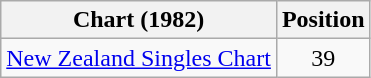<table class="wikitable">
<tr>
<th>Chart (1982)</th>
<th>Position</th>
</tr>
<tr>
<td><a href='#'>New Zealand Singles Chart</a></td>
<td style="text-align:center;">39</td>
</tr>
</table>
